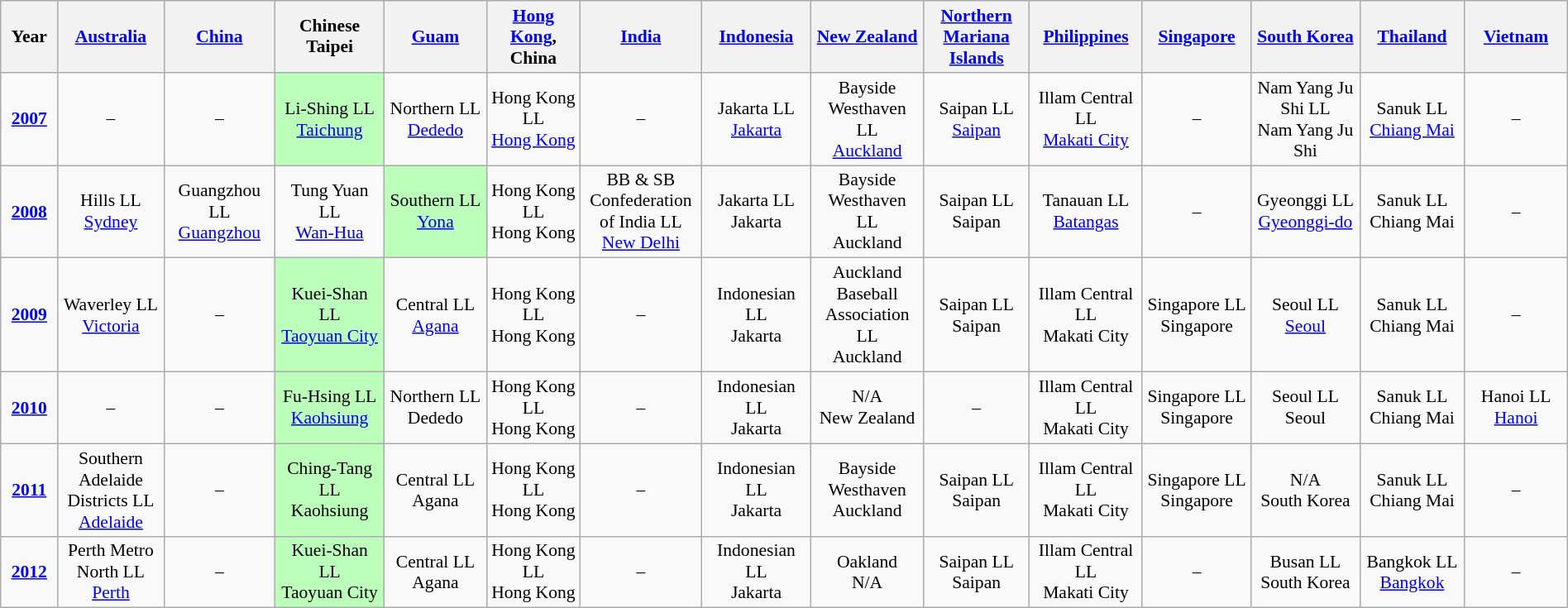<table class="wikitable" width="100%" style="font-size: 90%; text-align: center;">
<tr>
<th width="50">Year</th>
<th width="100" align="center"><a href='#'>Australia</a></th>
<th width="100" align="center"><a href='#'>China</a></th>
<th width="100" align="center"> Chinese Taipei</th>
<th width="100" align="center"><a href='#'>Guam</a></th>
<th width="100" align="center"><a href='#'>Hong Kong</a>, China</th>
<th width="100" align="center"><a href='#'>India</a></th>
<th width="100" align="center"><a href='#'>Indonesia</a></th>
<th width="100" align="center"><a href='#'>New Zealand</a></th>
<th width="100" align="center"><a href='#'>Northern Mariana Islands</a></th>
<th width="100" align="center"><a href='#'>Philippines</a></th>
<th width="100" align="center"><a href='#'>Singapore</a></th>
<th width="100" align="center"><a href='#'>South Korea</a></th>
<th width="100" align="center"><a href='#'>Thailand</a></th>
<th width="100" align="center"><a href='#'>Vietnam</a></th>
</tr>
<tr>
<td><strong><a href='#'>2007</a></strong></td>
<td>–</td>
<td>–</td>
<td style="background:#bfb;">Li-Shing LL<br><a href='#'>Taichung</a></td>
<td>Northern LL<br><a href='#'>Dededo</a></td>
<td>Hong Kong LL<br><a href='#'>Hong Kong</a></td>
<td>–</td>
<td>Jakarta LL<br><a href='#'>Jakarta</a></td>
<td>Bayside Westhaven LL<br><a href='#'>Auckland</a></td>
<td>Saipan LL<br><a href='#'>Saipan</a></td>
<td>Illam Central LL<br><a href='#'>Makati City</a></td>
<td>–</td>
<td>Nam Yang Ju Shi LL<br>Nam Yang Ju Shi</td>
<td>Sanuk LL<br><a href='#'>Chiang Mai</a></td>
<td>–</td>
</tr>
<tr>
<td><strong><a href='#'>2008</a></strong></td>
<td>Hills LL<br><a href='#'>Sydney</a></td>
<td>Guangzhou LL<br><a href='#'>Guangzhou</a></td>
<td>Tung Yuan LL<br><a href='#'>Wan-Hua</a></td>
<td style="background:#bfb;">Southern LL<br><a href='#'>Yona</a></td>
<td>Hong Kong LL<br>Hong Kong</td>
<td>BB & SB Confederation of India LL<br><a href='#'>New Delhi</a></td>
<td>Jakarta LL<br>Jakarta</td>
<td>Bayside Westhaven LL<br>Auckland</td>
<td>Saipan LL<br>Saipan</td>
<td>Tanauan LL<br><a href='#'>Batangas</a></td>
<td>–</td>
<td>Gyeonggi LL<br><a href='#'>Gyeonggi-do</a></td>
<td>Sanuk LL<br>Chiang Mai</td>
<td>–</td>
</tr>
<tr>
<td><strong><a href='#'>2009</a></strong></td>
<td>Waverley LL<br><a href='#'>Victoria</a></td>
<td>–</td>
<td style="background:#bfb;">Kuei-Shan LL<br><a href='#'>Taoyuan City</a></td>
<td>Central LL<br><a href='#'>Agana</a></td>
<td>Hong Kong LL<br>Hong Kong</td>
<td>–</td>
<td>Indonesian LL<br>Jakarta</td>
<td>Auckland Baseball Association LL<br>Auckland</td>
<td>Saipan LL<br>Saipan</td>
<td>Illam Central LL<br>Makati City</td>
<td>Singapore LL<br>Singapore</td>
<td>Seoul LL<br><a href='#'>Seoul</a></td>
<td>Sanuk LL<br>Chiang Mai</td>
<td>–</td>
</tr>
<tr>
<td><strong><a href='#'>2010</a></strong></td>
<td>–</td>
<td>–</td>
<td style="background:#bfb;">Fu-Hsing LL<br><a href='#'>Kaohsiung</a></td>
<td>Northern LL<br>Dededo</td>
<td>Hong Kong LL<br>Hong Kong</td>
<td>–</td>
<td>Indonesian LL<br>Jakarta</td>
<td>N/A<br>New Zealand</td>
<td>–</td>
<td>Illam Central LL<br>Makati City</td>
<td>Singapore LL<br>Singapore</td>
<td>Seoul LL<br>Seoul</td>
<td>Sanuk LL<br>Chiang Mai</td>
<td>Hanoi LL<br><a href='#'>Hanoi</a></td>
</tr>
<tr>
<td><strong><a href='#'>2011</a></strong></td>
<td>Southern Adelaide Districts LL<br><a href='#'>Adelaide</a></td>
<td>–</td>
<td style="background:#bfb;">Ching-Tang LL<br>Kaohsiung</td>
<td>Central LL<br>Agana</td>
<td>Hong Kong LL<br>Hong Kong</td>
<td>–</td>
<td>Indonesian LL<br>Jakarta</td>
<td>Bayside Westhaven<br>Auckland</td>
<td>Saipan LL <br>Saipan</td>
<td>Illam Central LL<br>Makati City</td>
<td>Singapore LL<br>Singapore</td>
<td>N/A<br>South Korea</td>
<td>Sanuk LL<br>Chiang Mai</td>
<td>–</td>
</tr>
<tr>
<td><strong><a href='#'>2012</a></strong></td>
<td>Perth Metro North LL<br><a href='#'>Perth</a></td>
<td>–</td>
<td style="background:#bfb;">Kuei-Shan LL<br>Taoyuan City</td>
<td>Central LL<br>Agana</td>
<td>Hong Kong LL<br>Hong Kong</td>
<td>–</td>
<td>Indonesian LL<br>Jakarta</td>
<td>Oakland<br>N/A</td>
<td>Saipan LL <br>Saipan</td>
<td>Illam Central LL<br>Makati City</td>
<td>–</td>
<td>Busan LL<br>South Korea</td>
<td>Bangkok LL<br><a href='#'>Bangkok</a></td>
<td>–</td>
</tr>
</table>
